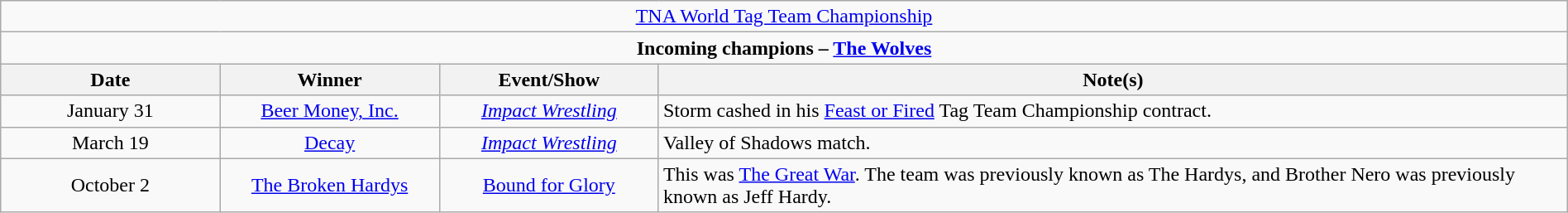<table class="wikitable" style="text-align:center; width:100%;">
<tr>
<td colspan="5"><a href='#'>TNA World Tag Team Championship</a></td>
</tr>
<tr>
<td colspan="5"><strong>Incoming champions – <a href='#'>The Wolves</a> </strong></td>
</tr>
<tr>
<th width="14%">Date</th>
<th width="14%">Winner</th>
<th width="14%">Event/Show</th>
<th width="58%">Note(s)</th>
</tr>
<tr>
<td>January 31<br></td>
<td><a href='#'>Beer Money, Inc.</a><br></td>
<td><em><a href='#'>Impact Wrestling</a></em></td>
<td align="left">Storm cashed in his <a href='#'>Feast or Fired</a> Tag Team Championship contract.</td>
</tr>
<tr>
<td>March 19<br></td>
<td><a href='#'>Decay</a><br></td>
<td><em><a href='#'>Impact Wrestling</a></em></td>
<td align="left">Valley of Shadows match.</td>
</tr>
<tr>
<td>October 2</td>
<td><a href='#'>The Broken Hardys</a><br></td>
<td><a href='#'>Bound for Glory</a></td>
<td align="left">This was <a href='#'>The Great War</a>. The team was previously known as The Hardys, and Brother Nero was previously known as Jeff Hardy.</td>
</tr>
</table>
